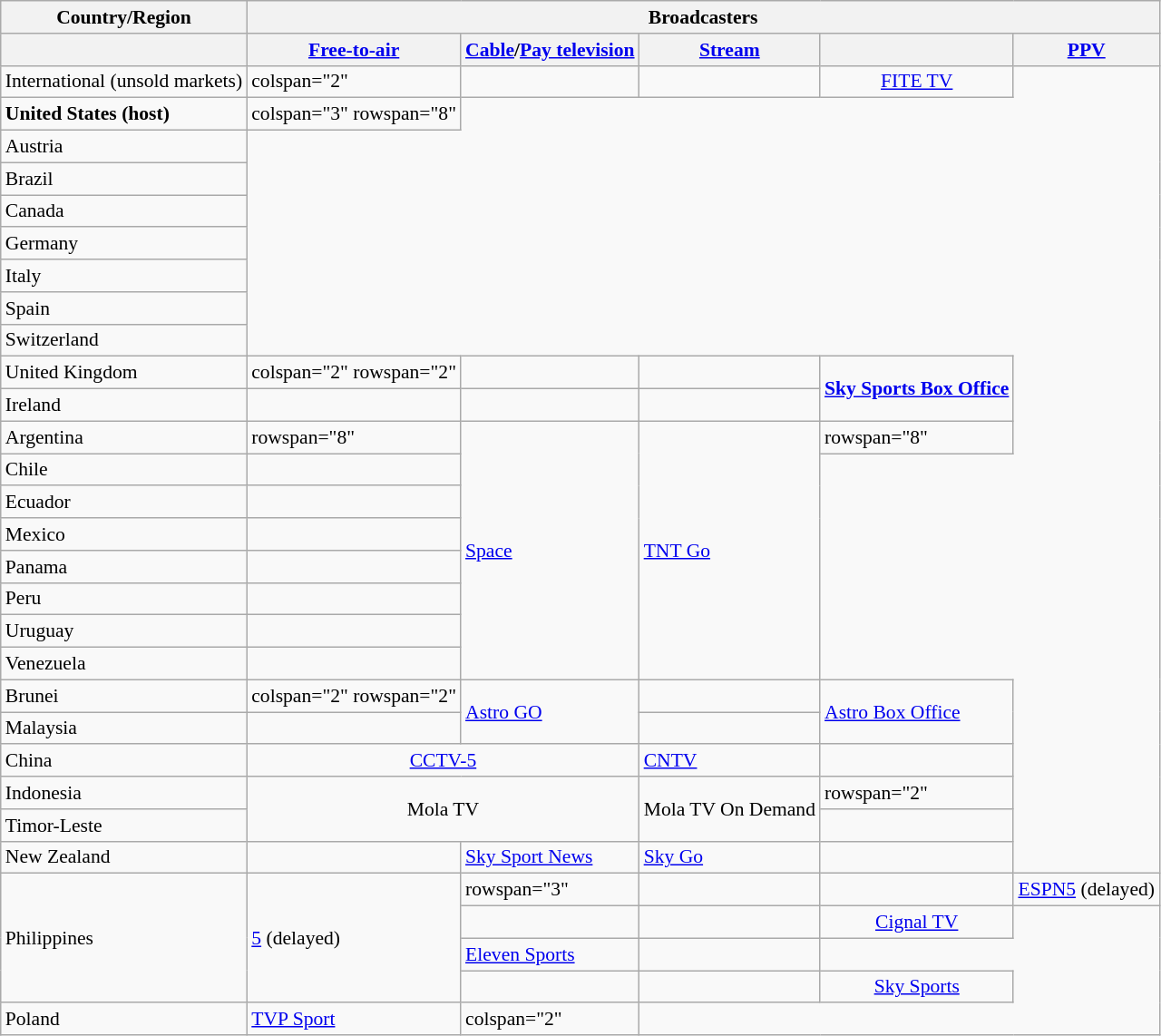<table class="wikitable collapsible collapsed" style="font-size: 90%">
<tr>
<th>Country/Region</th>
<th colspan="5">Broadcasters</th>
</tr>
<tr>
<th></th>
<th><a href='#'>Free-to-air</a></th>
<th><a href='#'>Cable</a><strong>/</strong><a href='#'>Pay television</a></th>
<th><a href='#'>Stream</a></th>
<th></th>
<th><a href='#'>PPV</a></th>
</tr>
<tr>
<td>International (unsold markets)</td>
<td>colspan="2" </td>
<td></td>
<td></td>
<td align="center"><a href='#'>FITE TV</a></td>
</tr>
<tr>
<td><strong>United States (host)</strong></td>
<td>colspan="3" rowspan="8" </td>
</tr>
<tr>
<td>Austria</td>
</tr>
<tr>
<td>Brazil</td>
</tr>
<tr>
<td>Canada</td>
</tr>
<tr>
<td>Germany</td>
</tr>
<tr>
<td>Italy</td>
</tr>
<tr>
<td>Spain</td>
</tr>
<tr>
<td>Switzerland</td>
</tr>
<tr>
<td>United Kingdom</td>
<td>colspan="2" rowspan="2" </td>
<td></td>
<td></td>
<td rowspan="2" align="center"><strong><a href='#'>Sky Sports Box Office</a></strong></td>
</tr>
<tr>
<td>Ireland</td>
<td></td>
<td></td>
</tr>
<tr>
<td>Argentina</td>
<td>rowspan="8" </td>
<td rowspan="8"><a href='#'>Space</a></td>
<td rowspan="8"><a href='#'>TNT Go</a></td>
<td>rowspan="8" </td>
</tr>
<tr>
<td>Chile</td>
<td></td>
</tr>
<tr>
<td>Ecuador</td>
<td></td>
</tr>
<tr>
<td>Mexico</td>
<td></td>
</tr>
<tr>
<td>Panama</td>
<td></td>
</tr>
<tr>
<td>Peru</td>
<td></td>
</tr>
<tr>
<td>Uruguay</td>
<td></td>
</tr>
<tr>
<td>Venezuela</td>
<td></td>
</tr>
<tr>
<td>Brunei</td>
<td>colspan="2" rowspan="2" </td>
<td rowspan="2"><a href='#'>Astro GO</a></td>
<td></td>
<td rowspan="2"><a href='#'>Astro Box Office</a></td>
</tr>
<tr>
<td>Malaysia</td>
<td></td>
</tr>
<tr>
<td>China</td>
<td colspan="2" align="center"><a href='#'>CCTV-5</a></td>
<td><a href='#'>CNTV</a></td>
<td></td>
</tr>
<tr>
<td>Indonesia</td>
<td colspan="2" rowspan="2" align="center">Mola TV</td>
<td rowspan="2">Mola TV On Demand</td>
<td>rowspan="2" </td>
</tr>
<tr>
<td>Timor-Leste</td>
<td></td>
</tr>
<tr>
<td>New Zealand</td>
<td></td>
<td><a href='#'>Sky Sport News</a></td>
<td><a href='#'>Sky Go</a></td>
<td></td>
</tr>
<tr>
<td rowspan="4">Philippines</td>
<td rowspan="4"><a href='#'>5</a> (delayed)</td>
<td>rowspan="3" </td>
<td></td>
<td></td>
<td align="center"><a href='#'>ESPN5</a> (delayed)</td>
</tr>
<tr>
<td></td>
<td></td>
<td align="center"><a href='#'>Cignal TV</a></td>
</tr>
<tr>
<td><a href='#'>Eleven Sports</a></td>
<td></td>
</tr>
<tr>
<td></td>
<td></td>
<td align="center"><a href='#'>Sky Sports</a></td>
</tr>
<tr>
<td>Poland</td>
<td><a href='#'>TVP Sport</a></td>
<td>colspan="2" </td>
</tr>
</table>
